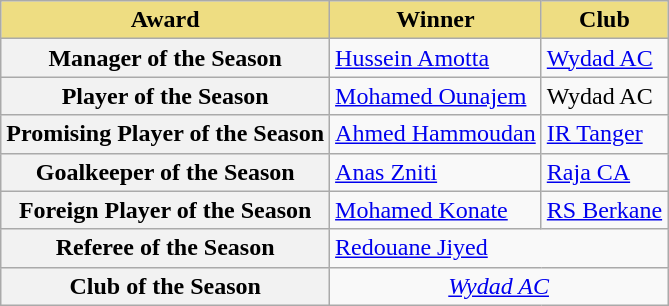<table class="wikitable">
<tr>
<th style="background-color: #eedd82">Award</th>
<th style="background-color: #eedd82">Winner</th>
<th style="background-color: #eedd82">Club</th>
</tr>
<tr>
<th><strong>Manager of the Season</strong></th>
<td> <a href='#'>Hussein Amotta</a></td>
<td><a href='#'>Wydad AC</a></td>
</tr>
<tr>
<th><strong>Player of the Season</strong></th>
<td> <a href='#'>Mohamed Ounajem</a></td>
<td>Wydad AC</td>
</tr>
<tr>
<th><strong>Promising Player of the Season</strong></th>
<td> <a href='#'>Ahmed Hammoudan</a></td>
<td><a href='#'>IR Tanger</a></td>
</tr>
<tr>
<th><strong>Goalkeeper of the Season</strong></th>
<td> <a href='#'>Anas Zniti</a></td>
<td><a href='#'>Raja CA</a></td>
</tr>
<tr>
<th><strong>Foreign Player of the Season</strong></th>
<td> <a href='#'>Mohamed Konate</a></td>
<td><a href='#'>RS Berkane</a></td>
</tr>
<tr>
<th><strong>Referee of the Season</strong></th>
<td colspan="2"> <a href='#'>Redouane Jiyed</a></td>
</tr>
<tr>
<th><strong>Club of the Season</strong></th>
<td colspan="2" align="center"><em><a href='#'>Wydad AC</a></em></td>
</tr>
</table>
